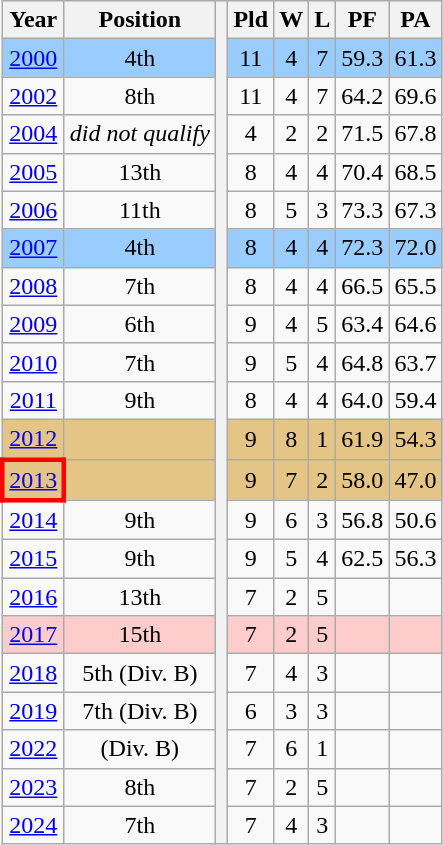<table class="wikitable" style="text-align: center;">
<tr>
<th>Year</th>
<th>Position</th>
<th rowspan=22 width="1"></th>
<th>Pld</th>
<th>W</th>
<th>L</th>
<th>PF</th>
<th>PA</th>
</tr>
<tr style="background:#9acdff;">
<td> <a href='#'>2000</a></td>
<td>4th</td>
<td>11</td>
<td>4</td>
<td>7</td>
<td>59.3</td>
<td>61.3</td>
</tr>
<tr>
<td> <a href='#'>2002</a></td>
<td>8th</td>
<td>11</td>
<td>4</td>
<td>7</td>
<td>64.2</td>
<td>69.6</td>
</tr>
<tr>
<td> <a href='#'>2004</a></td>
<td><em>did not qualify</em></td>
<td>4</td>
<td>2</td>
<td>2</td>
<td>71.5</td>
<td>67.8</td>
</tr>
<tr>
<td> <a href='#'>2005</a></td>
<td>13th</td>
<td>8</td>
<td>4</td>
<td>4</td>
<td>70.4</td>
<td>68.5</td>
</tr>
<tr>
<td> <a href='#'>2006</a></td>
<td>11th</td>
<td>8</td>
<td>5</td>
<td>3</td>
<td>73.3</td>
<td>67.3</td>
</tr>
<tr style="background:#9acdff;">
<td> <a href='#'>2007</a></td>
<td>4th</td>
<td>8</td>
<td>4</td>
<td>4</td>
<td>72.3</td>
<td>72.0</td>
</tr>
<tr>
<td> <a href='#'>2008</a></td>
<td>7th</td>
<td>8</td>
<td>4</td>
<td>4</td>
<td>66.5</td>
<td>65.5</td>
</tr>
<tr>
<td> <a href='#'>2009</a></td>
<td>6th</td>
<td>9</td>
<td>4</td>
<td>5</td>
<td>63.4</td>
<td>64.6</td>
</tr>
<tr>
<td> <a href='#'>2010</a></td>
<td>7th</td>
<td>9</td>
<td>5</td>
<td>4</td>
<td>64.8</td>
<td>63.7</td>
</tr>
<tr>
<td> <a href='#'>2011</a></td>
<td>9th</td>
<td>8</td>
<td>4</td>
<td>4</td>
<td>64.0</td>
<td>59.4</td>
</tr>
<tr bgcolor=e5c585>
<td> <a href='#'>2012</a></td>
<td></td>
<td>9</td>
<td>8</td>
<td>1</td>
<td>61.9</td>
<td>54.3</td>
</tr>
<tr bgcolor=e5c585>
<td style="border: 3px solid red"> <a href='#'>2013</a></td>
<td></td>
<td>9</td>
<td>7</td>
<td>2</td>
<td>58.0</td>
<td>47.0</td>
</tr>
<tr>
<td> <a href='#'>2014</a></td>
<td>9th</td>
<td>9</td>
<td>6</td>
<td>3</td>
<td>56.8</td>
<td>50.6</td>
</tr>
<tr>
<td> <a href='#'>2015</a></td>
<td>9th</td>
<td>9</td>
<td>5</td>
<td>4</td>
<td>62.5</td>
<td>56.3</td>
</tr>
<tr>
<td> <a href='#'>2016</a></td>
<td>13th</td>
<td>7</td>
<td>2</td>
<td>5</td>
<td></td>
<td></td>
</tr>
<tr bgcolor=#ffcccc>
<td> <a href='#'>2017</a></td>
<td>15th</td>
<td>7</td>
<td>2</td>
<td>5</td>
<td></td>
<td></td>
</tr>
<tr>
<td> <a href='#'>2018</a></td>
<td>5th (Div. B)</td>
<td>7</td>
<td>4</td>
<td>3</td>
<td></td>
<td></td>
</tr>
<tr>
<td> <a href='#'>2019</a></td>
<td>7th (Div. B)</td>
<td>6</td>
<td>3</td>
<td>3</td>
<td></td>
<td></td>
</tr>
<tr>
<td> <a href='#'>2022</a></td>
<td> (Div. B)</td>
<td>7</td>
<td>6</td>
<td>1</td>
<td></td>
<td></td>
</tr>
<tr>
<td> <a href='#'>2023</a></td>
<td>8th</td>
<td>7</td>
<td>2</td>
<td>5</td>
<td></td>
<td></td>
</tr>
<tr>
<td> <a href='#'>2024</a></td>
<td>7th</td>
<td>7</td>
<td>4</td>
<td>3</td>
<td></td>
<td></td>
</tr>
</table>
